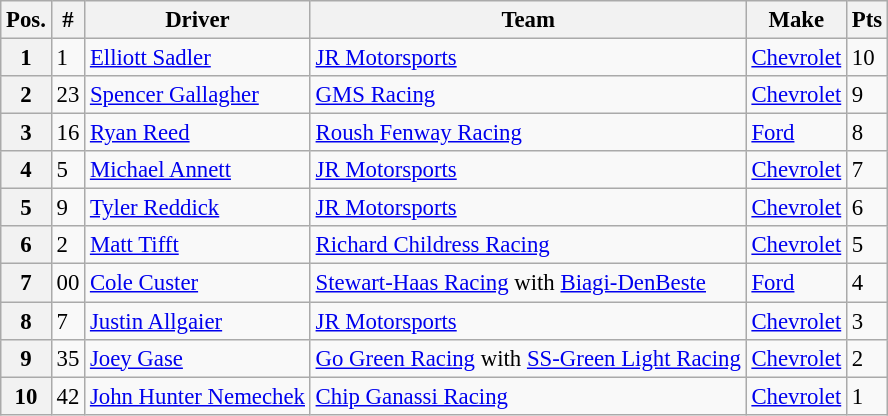<table class="wikitable" style="font-size:95%">
<tr>
<th>Pos.</th>
<th>#</th>
<th>Driver</th>
<th>Team</th>
<th>Make</th>
<th>Pts</th>
</tr>
<tr>
<th>1</th>
<td>1</td>
<td><a href='#'>Elliott Sadler</a></td>
<td><a href='#'>JR Motorsports</a></td>
<td><a href='#'>Chevrolet</a></td>
<td>10</td>
</tr>
<tr>
<th>2</th>
<td>23</td>
<td><a href='#'>Spencer Gallagher</a></td>
<td><a href='#'>GMS Racing</a></td>
<td><a href='#'>Chevrolet</a></td>
<td>9</td>
</tr>
<tr>
<th>3</th>
<td>16</td>
<td><a href='#'>Ryan Reed</a></td>
<td><a href='#'>Roush Fenway Racing</a></td>
<td><a href='#'>Ford</a></td>
<td>8</td>
</tr>
<tr>
<th>4</th>
<td>5</td>
<td><a href='#'>Michael Annett</a></td>
<td><a href='#'>JR Motorsports</a></td>
<td><a href='#'>Chevrolet</a></td>
<td>7</td>
</tr>
<tr>
<th>5</th>
<td>9</td>
<td><a href='#'>Tyler Reddick</a></td>
<td><a href='#'>JR Motorsports</a></td>
<td><a href='#'>Chevrolet</a></td>
<td>6</td>
</tr>
<tr>
<th>6</th>
<td>2</td>
<td><a href='#'>Matt Tifft</a></td>
<td><a href='#'>Richard Childress Racing</a></td>
<td><a href='#'>Chevrolet</a></td>
<td>5</td>
</tr>
<tr>
<th>7</th>
<td>00</td>
<td><a href='#'>Cole Custer</a></td>
<td><a href='#'>Stewart-Haas Racing</a> with <a href='#'>Biagi-DenBeste</a></td>
<td><a href='#'>Ford</a></td>
<td>4</td>
</tr>
<tr>
<th>8</th>
<td>7</td>
<td><a href='#'>Justin Allgaier</a></td>
<td><a href='#'>JR Motorsports</a></td>
<td><a href='#'>Chevrolet</a></td>
<td>3</td>
</tr>
<tr>
<th>9</th>
<td>35</td>
<td><a href='#'>Joey Gase</a></td>
<td><a href='#'>Go Green Racing</a> with <a href='#'>SS-Green Light Racing</a></td>
<td><a href='#'>Chevrolet</a></td>
<td>2</td>
</tr>
<tr>
<th>10</th>
<td>42</td>
<td><a href='#'>John Hunter Nemechek</a></td>
<td><a href='#'>Chip Ganassi Racing</a></td>
<td><a href='#'>Chevrolet</a></td>
<td>1</td>
</tr>
</table>
